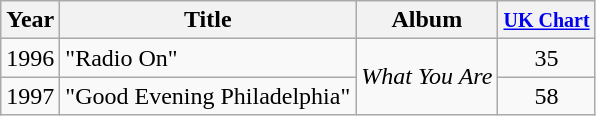<table class="wikitable">
<tr>
<th>Year</th>
<th>Title</th>
<th>Album</th>
<th><small><a href='#'>UK Chart</a></small></th>
</tr>
<tr>
<td style="text-align:center;">1996</td>
<td>"Radio On"</td>
<td rowspan=2><em>What You Are</em></td>
<td style="text-align:center;">35</td>
</tr>
<tr>
<td style="text-align:center;">1997</td>
<td>"Good Evening Philadelphia"</td>
<td style="text-align:center;">58</td>
</tr>
</table>
